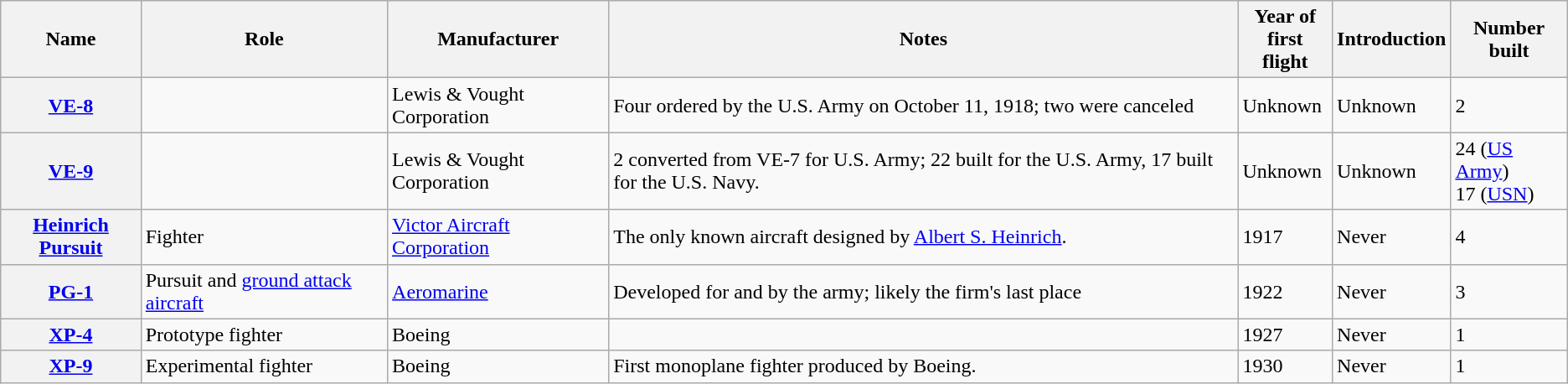<table class="wikitable sortable">
<tr>
<th>Name</th>
<th>Role</th>
<th>Manufacturer</th>
<th>Notes</th>
<th>Year of<br>first flight</th>
<th>Introduction</th>
<th>Number built</th>
</tr>
<tr>
<th><a href='#'>VE-8</a></th>
<td></td>
<td>Lewis & Vought Corporation</td>
<td>Four ordered by the U.S. Army on October 11, 1918; two were canceled</td>
<td>Unknown</td>
<td>Unknown</td>
<td>2</td>
</tr>
<tr>
<th><a href='#'>VE-9</a></th>
<td></td>
<td>Lewis & Vought Corporation</td>
<td>2 converted from VE-7 for U.S. Army; 22 built for the U.S. Army, 17 built for the U.S. Navy.</td>
<td>Unknown</td>
<td>Unknown</td>
<td>24 (<a href='#'>US Army</a>)<br>17 (<a href='#'>USN</a>)</td>
</tr>
<tr>
<th><a href='#'>Heinrich Pursuit</a></th>
<td>Fighter</td>
<td><a href='#'>Victor Aircraft Corporation</a></td>
<td>The only known aircraft designed by <a href='#'>Albert S. Heinrich</a>.</td>
<td>1917</td>
<td>Never</td>
<td>4</td>
</tr>
<tr>
<th><a href='#'>PG-1</a></th>
<td>Pursuit and <a href='#'>ground attack aircraft</a></td>
<td><a href='#'>Aeromarine</a></td>
<td>Developed for and by the army; likely the firm's last place</td>
<td>1922</td>
<td>Never</td>
<td>3</td>
</tr>
<tr>
<th><a href='#'>XP-4</a></th>
<td>Prototype fighter</td>
<td>Boeing</td>
<td></td>
<td>1927</td>
<td>Never</td>
<td>1</td>
</tr>
<tr>
<th><a href='#'>XP-9</a></th>
<td>Experimental fighter</td>
<td>Boeing</td>
<td>First monoplane fighter produced by Boeing.</td>
<td>1930</td>
<td>Never</td>
<td>1</td>
</tr>
</table>
